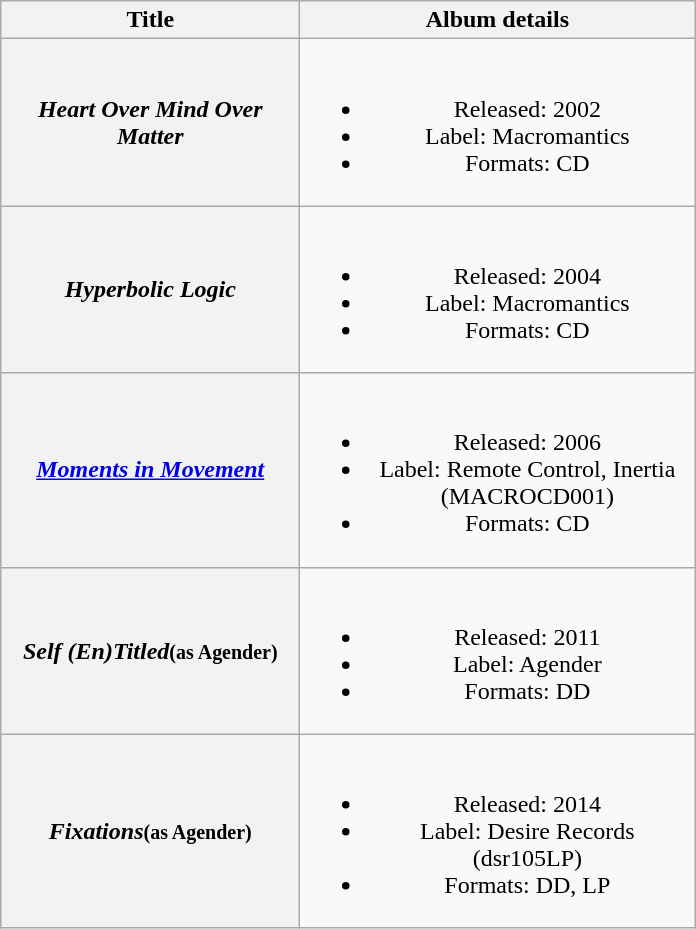<table class="wikitable plainrowheaders" style="text-align:center;" border="1">
<tr>
<th scope="col" rowspan="1" style="width:12em;">Title</th>
<th scope="col" rowspan="1" style="width:16em;">Album details</th>
</tr>
<tr>
<th scope="row"><em>Heart Over Mind Over Matter</em></th>
<td><br><ul><li>Released: 2002</li><li>Label: Macromantics</li><li>Formats: CD</li></ul></td>
</tr>
<tr>
<th scope="row"><em>Hyperbolic Logic</em></th>
<td><br><ul><li>Released: 2004</li><li>Label: Macromantics</li><li>Formats: CD</li></ul></td>
</tr>
<tr>
<th scope="row"><em><a href='#'>Moments in Movement</a></em></th>
<td><br><ul><li>Released: 2006</li><li>Label: Remote Control, Inertia (MACROCD001)</li><li>Formats: CD</li></ul></td>
</tr>
<tr>
<th scope="row"><em>Self (En)Titled</em><small>(as Agender)</small></th>
<td><br><ul><li>Released: 2011</li><li>Label: Agender</li><li>Formats: DD</li></ul></td>
</tr>
<tr>
<th scope="row"><em>Fixations</em><small>(as Agender)</small></th>
<td><br><ul><li>Released: 2014</li><li>Label: Desire Records (dsr105LP)</li><li>Formats: DD, LP</li></ul></td>
</tr>
</table>
